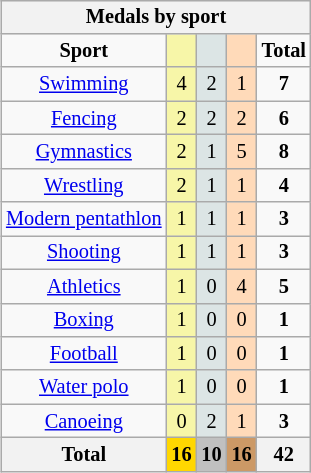<table class="wikitable" style="font-size:85%; float:right;">
<tr style="background:#efefef;">
<th colspan=7>Medals by sport</th>
</tr>
<tr style="text-align:center">
<td><strong>Sport</strong></td>
<td bgcolor=#f7f6a8></td>
<td bgcolor=#dce5e5></td>
<td bgcolor=#ffdab9></td>
<td><strong>Total</strong></td>
</tr>
<tr style="text-align:center">
<td><a href='#'>Swimming</a></td>
<td bgcolor=F7F6A8>4</td>
<td bgcolor=DCE5E5>2</td>
<td bgcolor=FFDAB9>1</td>
<td><strong>7</strong></td>
</tr>
<tr style="text-align:center">
<td><a href='#'>Fencing</a></td>
<td bgcolor=F7F6A8>2</td>
<td bgcolor=DCE5E5>2</td>
<td bgcolor=FFDAB9>2</td>
<td><strong>6</strong></td>
</tr>
<tr style="text-align:center">
<td><a href='#'>Gymnastics</a></td>
<td bgcolor=F7F6A8>2</td>
<td bgcolor=DCE5E5>1</td>
<td bgcolor=FFDAB9>5</td>
<td><strong>8</strong></td>
</tr>
<tr style="text-align:center">
<td><a href='#'>Wrestling</a></td>
<td bgcolor=F7F6A8>2</td>
<td bgcolor=DCE5E5>1</td>
<td bgcolor=FFDAB9>1</td>
<td><strong>4</strong></td>
</tr>
<tr style="text-align:center">
<td><a href='#'>Modern pentathlon</a></td>
<td bgcolor=F7F6A8>1</td>
<td bgcolor=DCE5E5>1</td>
<td bgcolor=FFDAB9>1</td>
<td><strong>3</strong></td>
</tr>
<tr style="text-align:center">
<td><a href='#'>Shooting</a></td>
<td bgcolor=F7F6A8>1</td>
<td bgcolor=DCE5E5>1</td>
<td bgcolor=FFDAB9>1</td>
<td><strong>3</strong></td>
</tr>
<tr style="text-align:center">
<td><a href='#'>Athletics</a></td>
<td bgcolor=F7F6A8>1</td>
<td bgcolor=DCE5E5>0</td>
<td bgcolor=FFDAB9>4</td>
<td><strong>5</strong></td>
</tr>
<tr style="text-align:center">
<td><a href='#'>Boxing</a></td>
<td bgcolor=F7F6A8>1</td>
<td bgcolor=DCE5E5>0</td>
<td bgcolor=FFDAB9>0</td>
<td><strong>1</strong></td>
</tr>
<tr style="text-align:center">
<td><a href='#'>Football</a></td>
<td bgcolor=F7F6A8>1</td>
<td bgcolor=DCE5E5>0</td>
<td bgcolor=FFDAB9>0</td>
<td><strong>1</strong></td>
</tr>
<tr style="text-align:center">
<td><a href='#'>Water polo</a></td>
<td bgcolor=F7F6A8>1</td>
<td bgcolor=DCE5E5>0</td>
<td bgcolor=FFDAB9>0</td>
<td><strong>1</strong></td>
</tr>
<tr style="text-align:center">
<td><a href='#'>Canoeing</a></td>
<td bgcolor=F7F6A8>0</td>
<td bgcolor=DCE5E5>2</td>
<td bgcolor=FFDAB9>1</td>
<td><strong>3</strong></td>
</tr>
<tr style="text-align:center">
<th>Total</th>
<th style="background:gold">16</th>
<th style="background:silver">10</th>
<th style="background:#c96">16</th>
<th>42</th>
</tr>
</table>
